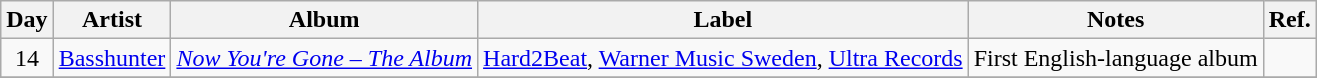<table class="wikitable">
<tr>
<th>Day</th>
<th>Artist</th>
<th>Album</th>
<th>Label</th>
<th>Notes</th>
<th>Ref.</th>
</tr>
<tr>
<td rowspan="1" style="text-align:center;">14</td>
<td><a href='#'>Basshunter</a></td>
<td><em><a href='#'>Now You're Gone – The Album</a></em></td>
<td><a href='#'>Hard2Beat</a>, <a href='#'>Warner Music Sweden</a>, <a href='#'>Ultra Records</a></td>
<td>First English-language album</td>
<td></td>
</tr>
<tr>
</tr>
</table>
